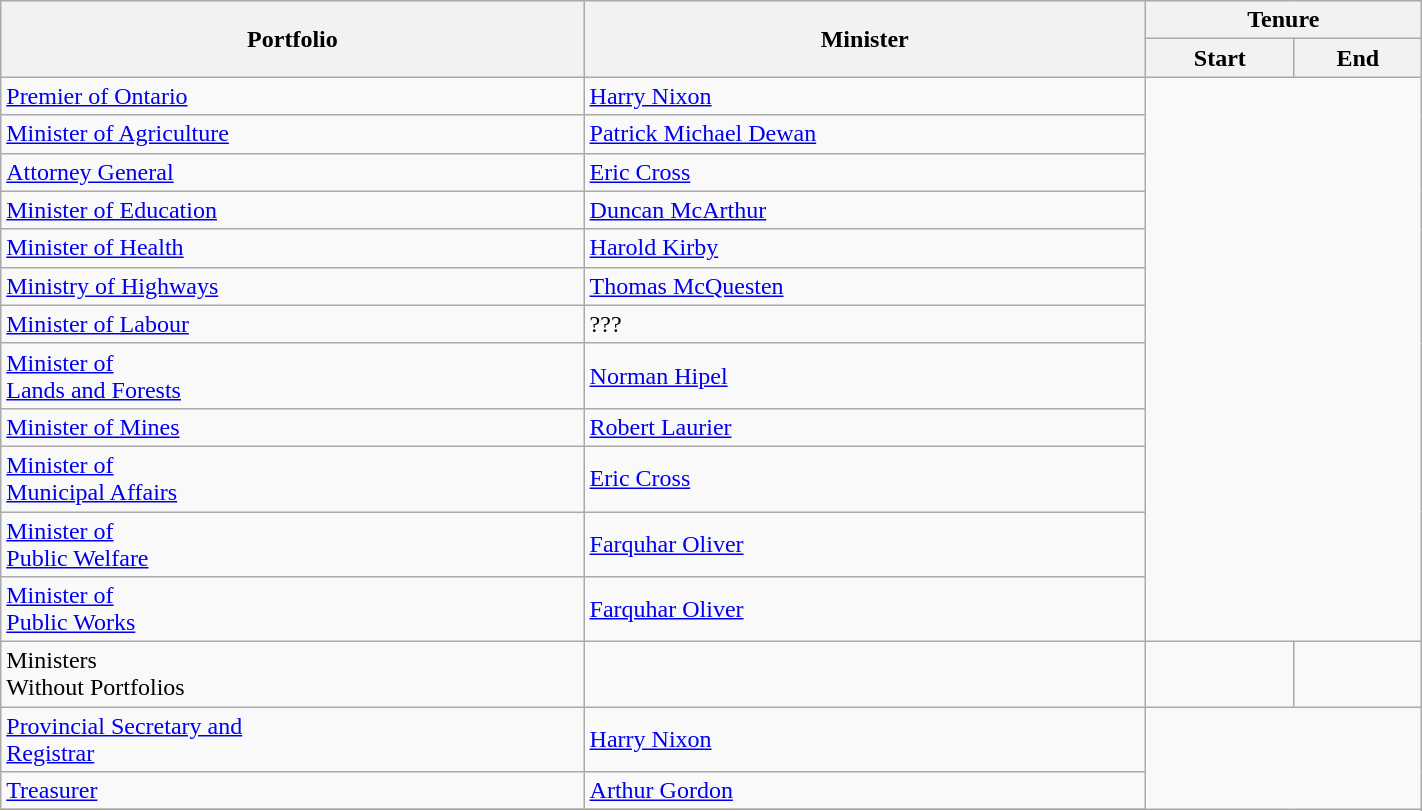<table class="wikitable" style="width: 75%">
<tr>
<th rowspan="2">Portfolio</th>
<th rowspan="2">Minister</th>
<th colspan="2">Tenure</th>
</tr>
<tr>
<th>Start</th>
<th>End</th>
</tr>
<tr>
<td><a href='#'>Premier of Ontario</a></td>
<td><a href='#'>Harry Nixon</a></td>
</tr>
<tr>
<td><a href='#'>Minister of Agriculture</a></td>
<td><a href='#'>Patrick Michael Dewan</a></td>
</tr>
<tr>
<td><a href='#'>Attorney General</a></td>
<td><a href='#'>Eric Cross</a></td>
</tr>
<tr>
<td><a href='#'>Minister of Education</a></td>
<td><a href='#'>Duncan McArthur</a></td>
</tr>
<tr>
<td><a href='#'>Minister of Health</a></td>
<td><a href='#'>Harold Kirby</a></td>
</tr>
<tr>
<td><a href='#'>Ministry of Highways</a></td>
<td><a href='#'>Thomas McQuesten</a></td>
</tr>
<tr>
<td><a href='#'>Minister of Labour</a></td>
<td>???</td>
</tr>
<tr>
<td><a href='#'>Minister of <br> Lands and Forests</a></td>
<td><a href='#'>Norman Hipel</a></td>
</tr>
<tr>
<td><a href='#'>Minister of Mines</a></td>
<td><a href='#'>Robert Laurier</a></td>
</tr>
<tr>
<td><a href='#'>Minister of <br> Municipal Affairs</a></td>
<td><a href='#'>Eric Cross</a></td>
</tr>
<tr>
<td><a href='#'>Minister of <br> Public Welfare</a></td>
<td><a href='#'>Farquhar Oliver</a></td>
</tr>
<tr>
<td><a href='#'>Minister of <br> Public Works</a></td>
<td><a href='#'>Farquhar Oliver</a></td>
</tr>
<tr>
<td rowspan="1">Ministers <br> Without Portfolios</td>
<td></td>
<td></td>
<td></td>
</tr>
<tr>
<td><a href='#'>Provincial Secretary and <br> Registrar</a></td>
<td><a href='#'>Harry Nixon</a></td>
</tr>
<tr>
<td><a href='#'>Treasurer</a></td>
<td><a href='#'>Arthur Gordon</a></td>
</tr>
<tr>
</tr>
</table>
